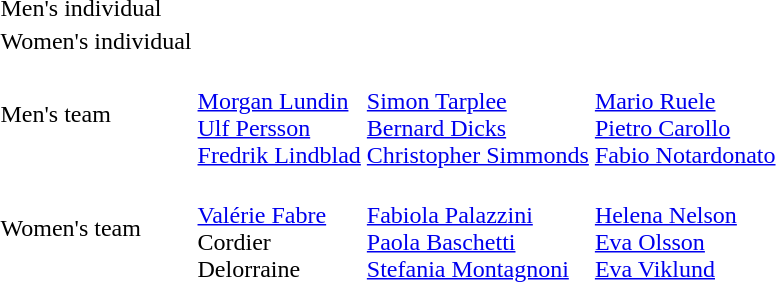<table>
<tr>
<td>Men's individual</td>
<td></td>
<td></td>
<td></td>
</tr>
<tr>
<td>Women's individual</td>
<td></td>
<td></td>
<td></td>
</tr>
<tr>
<td>Men's team</td>
<td><br><a href='#'>Morgan Lundin</a><br><a href='#'>Ulf Persson</a><br><a href='#'>Fredrik Lindblad</a></td>
<td><br><a href='#'>Simon Tarplee</a><br><a href='#'>Bernard Dicks</a><br><a href='#'>Christopher Simmonds</a></td>
<td><br><a href='#'>Mario Ruele</a><br><a href='#'>Pietro Carollo</a><br><a href='#'>Fabio Notardonato</a></td>
</tr>
<tr>
<td>Women's team</td>
<td><br><a href='#'>Valérie Fabre</a><br>Cordier<br>Delorraine</td>
<td><br><a href='#'>Fabiola Palazzini</a><br><a href='#'>Paola Baschetti</a><br><a href='#'>Stefania Montagnoni</a></td>
<td><br><a href='#'>Helena Nelson</a><br><a href='#'>Eva Olsson</a><br><a href='#'>Eva Viklund</a></td>
</tr>
</table>
